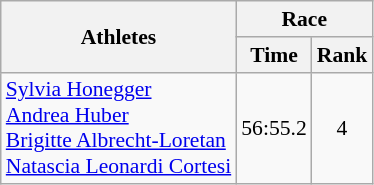<table class="wikitable" border="1" style="font-size:90%">
<tr>
<th rowspan=2>Athletes</th>
<th colspan=2>Race</th>
</tr>
<tr>
<th>Time</th>
<th>Rank</th>
</tr>
<tr>
<td><a href='#'>Sylvia Honegger</a><br><a href='#'>Andrea Huber</a><br><a href='#'>Brigitte Albrecht-Loretan</a><br><a href='#'>Natascia Leonardi Cortesi</a></td>
<td align=center>56:55.2</td>
<td align=center>4</td>
</tr>
</table>
